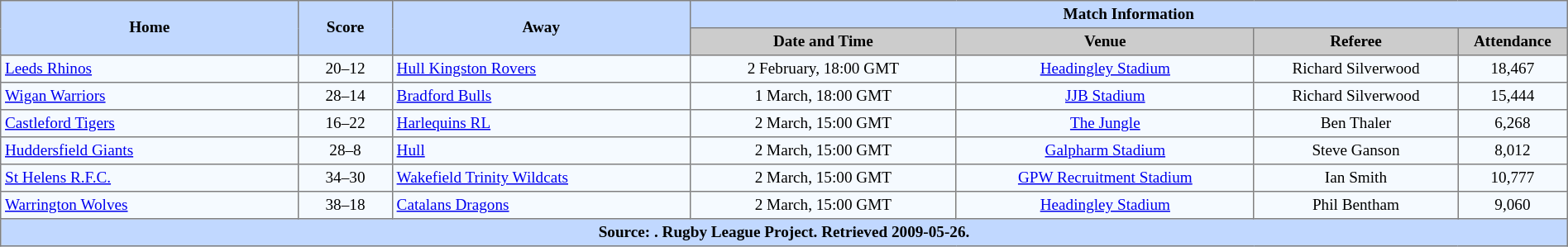<table border="1" cellpadding="3" cellspacing="0" style="border-collapse:collapse; font-size:80%; text-align:center; width:100%;">
<tr style="background:#c1d8ff;">
<th rowspan="2" style="width:19%;">Home</th>
<th rowspan="2" style="width:6%;">Score</th>
<th rowspan="2" style="width:19%;">Away</th>
<th colspan=6>Match Information</th>
</tr>
<tr style="background:#ccc;">
<th width=17%>Date and Time</th>
<th width=19%>Venue</th>
<th width=13%>Referee</th>
<th width=7%>Attendance</th>
</tr>
<tr style="background:#f5faff;">
<td align=left> <a href='#'>Leeds Rhinos</a></td>
<td>20–12</td>
<td align=left> <a href='#'>Hull Kingston Rovers</a></td>
<td>2 February, 18:00 GMT</td>
<td><a href='#'>Headingley Stadium</a></td>
<td>Richard Silverwood</td>
<td>18,467</td>
</tr>
<tr style="background:#f5faff;">
<td align=left> <a href='#'>Wigan Warriors</a></td>
<td>28–14</td>
<td align=left> <a href='#'>Bradford Bulls</a></td>
<td>1 March, 18:00 GMT</td>
<td><a href='#'>JJB Stadium</a></td>
<td>Richard Silverwood</td>
<td>15,444</td>
</tr>
<tr style="background:#f5faff;">
<td align=left> <a href='#'>Castleford Tigers</a></td>
<td>16–22</td>
<td align=left> <a href='#'>Harlequins RL</a></td>
<td>2 March, 15:00 GMT</td>
<td><a href='#'>The Jungle</a></td>
<td>Ben Thaler</td>
<td>6,268</td>
</tr>
<tr style="background:#f5faff;">
<td align=left> <a href='#'>Huddersfield Giants</a></td>
<td>28–8</td>
<td align=left> <a href='#'>Hull</a></td>
<td>2 March, 15:00 GMT</td>
<td><a href='#'>Galpharm Stadium</a></td>
<td>Steve Ganson</td>
<td>8,012</td>
</tr>
<tr style="background:#f5faff;">
<td align=left> <a href='#'>St Helens R.F.C.</a></td>
<td>34–30</td>
<td align=left> <a href='#'>Wakefield Trinity Wildcats</a></td>
<td>2 March, 15:00 GMT</td>
<td><a href='#'>GPW Recruitment Stadium</a></td>
<td>Ian Smith</td>
<td>10,777</td>
</tr>
<tr style="background:#f5faff;">
<td align=left> <a href='#'>Warrington Wolves</a></td>
<td>38–18</td>
<td align=left> <a href='#'>Catalans Dragons</a></td>
<td>2 March, 15:00 GMT</td>
<td><a href='#'>Headingley Stadium</a></td>
<td>Phil Bentham</td>
<td>9,060</td>
</tr>
<tr style="background:#c1d8ff;">
<th colspan=10>Source: . Rugby League Project. Retrieved 2009-05-26.</th>
</tr>
</table>
